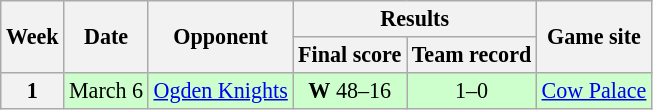<table class="wikitable" style="font-size: 92%;" "align=center">
<tr>
<th rowspan="2">Week</th>
<th rowspan="2">Date</th>
<th rowspan="2">Opponent</th>
<th colspan="2">Results</th>
<th rowspan="2">Game site</th>
</tr>
<tr>
<th>Final score</th>
<th>Team record</th>
</tr>
<tr style="background:#cfc">
<th>1</th>
<td style="text-align:center;">March 6</td>
<td style="text-align:center;"><a href='#'>Ogden Knights</a></td>
<td style="text-align:center;"><strong>W</strong> 48–16</td>
<td style="text-align:center;">1–0</td>
<td style="text-align:center;"><a href='#'>Cow Palace</a></td>
</tr>
</table>
